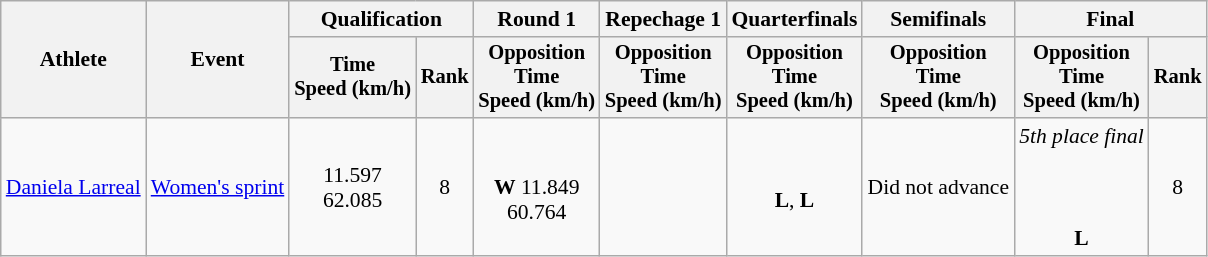<table class="wikitable" style="font-size:90%">
<tr>
<th rowspan="2">Athlete</th>
<th rowspan="2">Event</th>
<th colspan=2>Qualification</th>
<th>Round 1</th>
<th>Repechage 1</th>
<th>Quarterfinals</th>
<th>Semifinals</th>
<th colspan=2>Final</th>
</tr>
<tr style="font-size:95%">
<th>Time<br>Speed (km/h)</th>
<th>Rank</th>
<th>Opposition<br>Time<br>Speed (km/h)</th>
<th>Opposition<br>Time<br>Speed (km/h)</th>
<th>Opposition<br>Time<br>Speed (km/h)</th>
<th>Opposition<br>Time<br>Speed (km/h)</th>
<th>Opposition<br>Time<br>Speed (km/h)</th>
<th>Rank</th>
</tr>
<tr align=center>
<td align=left><a href='#'>Daniela Larreal</a></td>
<td align=left><a href='#'>Women's sprint</a></td>
<td>11.597<br>62.085</td>
<td>8</td>
<td><br><strong>W</strong> 11.849<br>60.764</td>
<td></td>
<td><br><strong>L</strong>, <strong>L</strong></td>
<td>Did not advance</td>
<td><em>5th place final</em><br><br><br><br><strong>L</strong> </td>
<td>8</td>
</tr>
</table>
